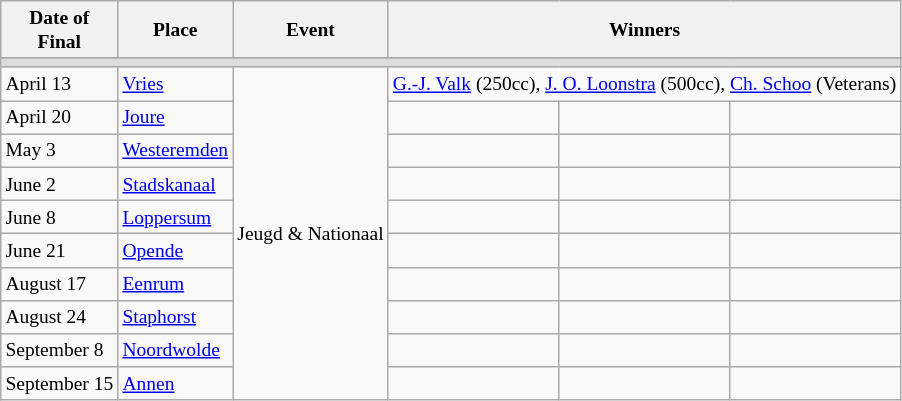<table class=wikitable style="font-size:13px">
<tr>
<th>Date of<br>Final</th>
<th>Place</th>
<th>Event</th>
<th colspan=3>Winners</th>
</tr>
<tr>
</tr>
<tr bgcolor=#DDDDDD>
<td colspan=7></td>
</tr>
<tr>
<td>April 13</td>
<td> <a href='#'>Vries</a></td>
<td rowspan=10>Jeugd & Nationaal</td>
<td colspan=3> <a href='#'>G.-J. Valk</a> (250cc),  <a href='#'>J. O. Loonstra</a> (500cc),  <a href='#'>Ch. Schoo</a> (Veterans)</td>
</tr>
<tr>
<td>April 20</td>
<td> <a href='#'>Joure</a></td>
<td></td>
<td></td>
<td></td>
</tr>
<tr>
<td>May 3</td>
<td> <a href='#'>Westeremden</a></td>
<td></td>
<td></td>
<td></td>
</tr>
<tr>
<td>June 2</td>
<td> <a href='#'>Stadskanaal</a></td>
<td></td>
<td></td>
<td></td>
</tr>
<tr>
<td>June 8</td>
<td> <a href='#'>Loppersum</a></td>
<td></td>
<td></td>
<td></td>
</tr>
<tr>
<td>June 21</td>
<td> <a href='#'>Opende</a></td>
<td></td>
<td></td>
<td></td>
</tr>
<tr>
<td>August 17</td>
<td> <a href='#'>Eenrum</a></td>
<td></td>
<td></td>
<td></td>
</tr>
<tr>
<td>August 24</td>
<td> <a href='#'>Staphorst</a></td>
<td></td>
<td></td>
<td></td>
</tr>
<tr>
<td>September 8</td>
<td> <a href='#'>Noordwolde</a></td>
<td></td>
<td></td>
<td></td>
</tr>
<tr>
<td>September 15</td>
<td> <a href='#'>Annen</a></td>
<td></td>
<td></td>
<td></td>
</tr>
</table>
